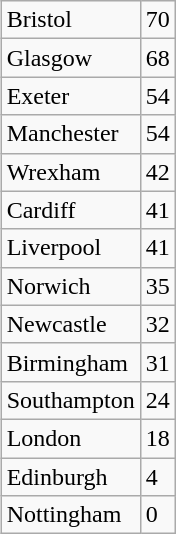<table class="wikitable" style="float:right; margin:6px;">
<tr>
<td>Bristol</td>
<td>70</td>
</tr>
<tr>
<td>Glasgow</td>
<td>68</td>
</tr>
<tr>
<td>Exeter</td>
<td>54</td>
</tr>
<tr>
<td>Manchester</td>
<td>54</td>
</tr>
<tr>
<td>Wrexham</td>
<td>42</td>
</tr>
<tr>
<td>Cardiff</td>
<td>41</td>
</tr>
<tr>
<td>Liverpool</td>
<td>41</td>
</tr>
<tr>
<td>Norwich</td>
<td>35</td>
</tr>
<tr>
<td>Newcastle</td>
<td>32</td>
</tr>
<tr>
<td>Birmingham</td>
<td>31</td>
</tr>
<tr>
<td>Southampton</td>
<td>24</td>
</tr>
<tr>
<td>London</td>
<td>18</td>
</tr>
<tr>
<td>Edinburgh</td>
<td>4</td>
</tr>
<tr>
<td>Nottingham</td>
<td>0</td>
</tr>
</table>
